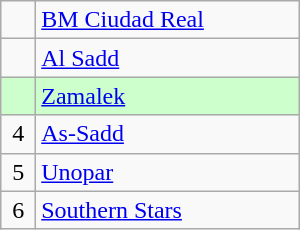<table class="wikitable" width="200px">
<tr>
<td align=center></td>
<td> <a href='#'>BM Ciudad Real</a></td>
</tr>
<tr>
<td align=center></td>
<td> <a href='#'>Al Sadd</a></td>
</tr>
<tr>
<td align=center bgcolor=#ccffcc></td>
<td bgcolor=#ccffcc> <a href='#'>Zamalek</a></td>
</tr>
<tr>
<td align=center>4</td>
<td> <a href='#'>As-Sadd</a></td>
</tr>
<tr>
<td align=center>5</td>
<td> <a href='#'>Unopar</a></td>
</tr>
<tr>
<td align=center>6</td>
<td> <a href='#'>Southern Stars</a></td>
</tr>
</table>
